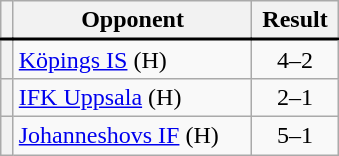<table class="wikitable plainrowheaders" style="text-align:center;margin-left:1em;float:right;clear:right;min-width:226px">
<tr>
<th scope="col"></th>
<th scope="col">Opponent</th>
<th scope="col">Result</th>
</tr>
<tr style="border-top:2px solid black">
<th scope="row" style="text-align:center"></th>
<td align="left"><a href='#'>Köpings IS</a> (H)</td>
<td>4–2</td>
</tr>
<tr>
<th scope="row" style="text-align:center"></th>
<td align="left"><a href='#'>IFK Uppsala</a> (H)</td>
<td>2–1</td>
</tr>
<tr>
<th scope="row" style="text-align:center"></th>
<td align="left"><a href='#'>Johanneshovs IF</a> (H)</td>
<td>5–1</td>
</tr>
</table>
